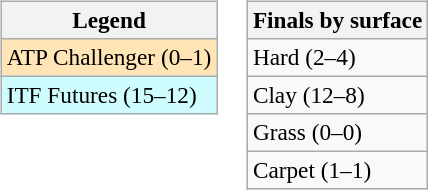<table>
<tr valign=top>
<td><br><table class=wikitable style=font-size:97%>
<tr>
<th>Legend</th>
</tr>
<tr bgcolor=moccasin>
<td>ATP Challenger (0–1)</td>
</tr>
<tr bgcolor=cffcff>
<td>ITF Futures (15–12)</td>
</tr>
</table>
</td>
<td><br><table class=wikitable style=font-size:97%>
<tr>
<th>Finals by surface</th>
</tr>
<tr>
<td>Hard (2–4)</td>
</tr>
<tr>
<td>Clay (12–8)</td>
</tr>
<tr>
<td>Grass (0–0)</td>
</tr>
<tr>
<td>Carpet (1–1)</td>
</tr>
</table>
</td>
</tr>
</table>
